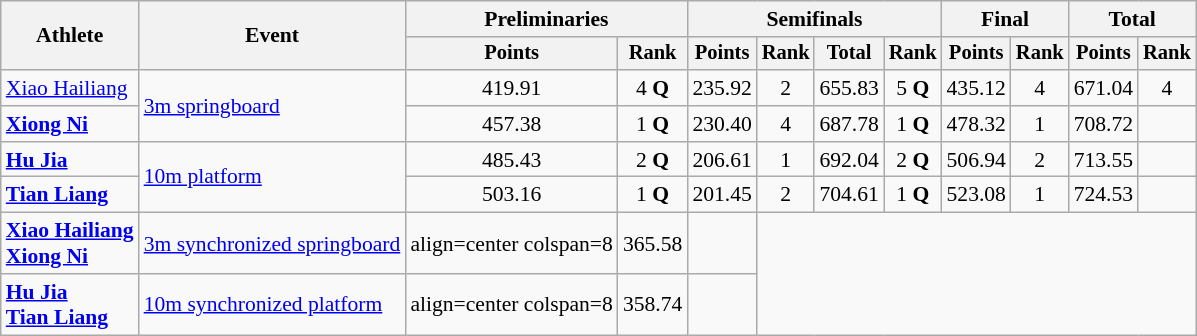<table class=wikitable style="font-size:90%">
<tr>
<th rowspan="2">Athlete</th>
<th rowspan="2">Event</th>
<th colspan="2">Preliminaries</th>
<th colspan="4">Semifinals</th>
<th colspan="2">Final</th>
<th colspan="2">Total</th>
</tr>
<tr style="font-size:95%">
<th>Points</th>
<th>Rank</th>
<th>Points</th>
<th>Rank</th>
<th>Total</th>
<th>Rank</th>
<th>Points</th>
<th>Rank</th>
<th>Points</th>
<th>Rank</th>
</tr>
<tr>
<td align=left><a href='#'>Xiao Hailiang</a></td>
<td align=left rowspan=2><a href='#'>3m springboard</a></td>
<td align=center>419.91</td>
<td align=center>4 <strong>Q</strong></td>
<td align=center>235.92</td>
<td align=center>2</td>
<td align=center>655.83</td>
<td align=center>5 <strong>Q</strong></td>
<td align=center>435.12</td>
<td align=center>4</td>
<td align=center>671.04</td>
<td align=center>4</td>
</tr>
<tr>
<td align=left><strong><a href='#'>Xiong Ni</a></strong></td>
<td align=center>457.38</td>
<td align=center>1 <strong>Q</strong></td>
<td align=center>230.40</td>
<td align=center>4</td>
<td align=center>687.78</td>
<td align=center>1 <strong>Q</strong></td>
<td align=center>478.32</td>
<td align=center>1</td>
<td align=center>708.72</td>
<td align=center></td>
</tr>
<tr>
<td align=left><strong><a href='#'>Hu Jia</a></strong></td>
<td align=left rowspan=2><a href='#'>10m platform</a></td>
<td align=center>485.43</td>
<td align=center>2 <strong>Q</strong></td>
<td align=center>206.61</td>
<td align=center>1</td>
<td align=center>692.04</td>
<td align=center>2 <strong>Q</strong></td>
<td align=center>506.94</td>
<td align=center>2</td>
<td align=center>713.55</td>
<td align=center></td>
</tr>
<tr>
<td align=left><strong><a href='#'>Tian Liang</a></strong></td>
<td align=center>503.16</td>
<td align=center>1 <strong>Q</strong></td>
<td align=center>201.45</td>
<td align=center>2</td>
<td align=center>704.61</td>
<td align=center>1 <strong>Q</strong></td>
<td align=center>523.08</td>
<td align=center>1</td>
<td align=center>724.53</td>
<td align=center></td>
</tr>
<tr>
<td align=left><strong><a href='#'>Xiao Hailiang</a></strong><br> <strong><a href='#'>Xiong Ni</a></strong></td>
<td align=left><a href='#'>3m synchronized springboard</a></td>
<td>align=center colspan=8 </td>
<td align=center>365.58</td>
<td align=center></td>
</tr>
<tr>
<td align=left><strong><a href='#'>Hu Jia</a></strong><br> <strong><a href='#'>Tian Liang</a></strong></td>
<td align=left><a href='#'>10m synchronized platform</a></td>
<td>align=center colspan=8 </td>
<td align=center>358.74</td>
<td align=center></td>
</tr>
</table>
